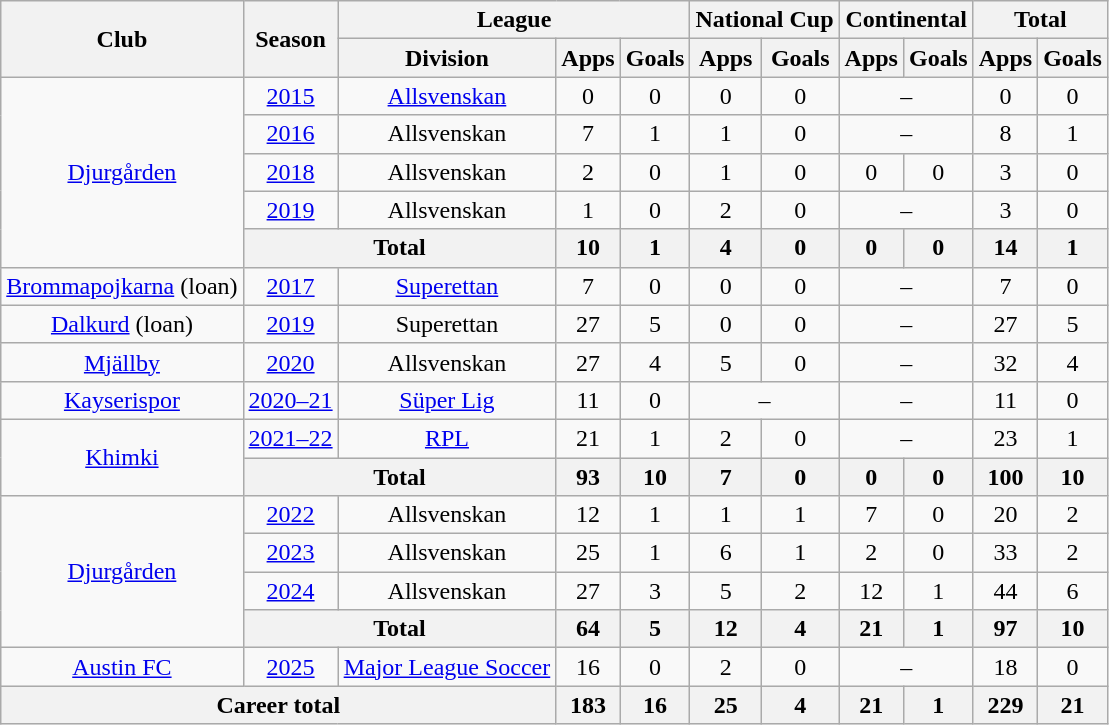<table class="wikitable" style="text-align: center;">
<tr>
<th rowspan=2>Club</th>
<th rowspan=2>Season</th>
<th colspan=3>League</th>
<th colspan=2>National Cup</th>
<th colspan=2>Continental</th>
<th colspan=2>Total</th>
</tr>
<tr>
<th>Division</th>
<th>Apps</th>
<th>Goals</th>
<th>Apps</th>
<th>Goals</th>
<th>Apps</th>
<th>Goals</th>
<th>Apps</th>
<th>Goals</th>
</tr>
<tr>
<td rowspan="5"><a href='#'>Djurgården</a></td>
<td><a href='#'>2015</a></td>
<td><a href='#'>Allsvenskan</a></td>
<td>0</td>
<td>0</td>
<td>0</td>
<td>0</td>
<td colspan=2>–</td>
<td>0</td>
<td>0</td>
</tr>
<tr>
<td><a href='#'>2016</a></td>
<td>Allsvenskan</td>
<td>7</td>
<td>1</td>
<td>1</td>
<td>0</td>
<td colspan=2>–</td>
<td>8</td>
<td>1</td>
</tr>
<tr>
<td><a href='#'>2018</a></td>
<td>Allsvenskan</td>
<td>2</td>
<td>0</td>
<td>1</td>
<td>0</td>
<td>0</td>
<td>0</td>
<td>3</td>
<td>0</td>
</tr>
<tr>
<td><a href='#'>2019</a></td>
<td>Allsvenskan</td>
<td>1</td>
<td>0</td>
<td>2</td>
<td>0</td>
<td colspan=2>–</td>
<td>3</td>
<td>0</td>
</tr>
<tr>
<th colspan=2>Total</th>
<th>10</th>
<th>1</th>
<th>4</th>
<th>0</th>
<th>0</th>
<th>0</th>
<th>14</th>
<th>1</th>
</tr>
<tr>
<td><a href='#'>Brommapojkarna</a> (loan)</td>
<td><a href='#'>2017</a></td>
<td><a href='#'>Superettan</a></td>
<td>7</td>
<td>0</td>
<td>0</td>
<td>0</td>
<td colspan=2>–</td>
<td>7</td>
<td>0</td>
</tr>
<tr>
<td><a href='#'>Dalkurd</a> (loan)</td>
<td><a href='#'>2019</a></td>
<td>Superettan</td>
<td>27</td>
<td>5</td>
<td>0</td>
<td>0</td>
<td colspan=2>–</td>
<td>27</td>
<td>5</td>
</tr>
<tr>
<td><a href='#'>Mjällby</a></td>
<td><a href='#'>2020</a></td>
<td>Allsvenskan</td>
<td>27</td>
<td>4</td>
<td>5</td>
<td>0</td>
<td colspan=2>–</td>
<td>32</td>
<td>4</td>
</tr>
<tr>
<td><a href='#'>Kayserispor</a></td>
<td><a href='#'>2020–21</a></td>
<td><a href='#'>Süper Lig</a></td>
<td>11</td>
<td>0</td>
<td colspan=2>–</td>
<td colspan=2>–</td>
<td>11</td>
<td>0</td>
</tr>
<tr>
<td rowspan=2><a href='#'>Khimki</a></td>
<td><a href='#'>2021–22</a></td>
<td><a href='#'>RPL</a></td>
<td>21</td>
<td>1</td>
<td>2</td>
<td>0</td>
<td colspan=2>–</td>
<td>23</td>
<td>1</td>
</tr>
<tr>
<th colspan=2>Total</th>
<th>93</th>
<th>10</th>
<th>7</th>
<th>0</th>
<th>0</th>
<th>0</th>
<th>100</th>
<th>10</th>
</tr>
<tr>
<td rowspan="4"><a href='#'>Djurgården</a></td>
<td><a href='#'>2022</a></td>
<td>Allsvenskan</td>
<td>12</td>
<td>1</td>
<td>1</td>
<td>1</td>
<td>7</td>
<td>0</td>
<td>20</td>
<td>2</td>
</tr>
<tr>
<td><a href='#'>2023</a></td>
<td>Allsvenskan</td>
<td>25</td>
<td>1</td>
<td>6</td>
<td>1</td>
<td>2</td>
<td>0</td>
<td>33</td>
<td>2</td>
</tr>
<tr>
<td><a href='#'>2024</a></td>
<td>Allsvenskan</td>
<td>27</td>
<td>3</td>
<td>5</td>
<td>2</td>
<td>12</td>
<td>1</td>
<td>44</td>
<td>6</td>
</tr>
<tr>
<th colspan=2>Total</th>
<th>64</th>
<th>5</th>
<th>12</th>
<th>4</th>
<th>21</th>
<th>1</th>
<th>97</th>
<th>10</th>
</tr>
<tr>
<td><a href='#'>Austin FC</a></td>
<td><a href='#'>2025</a></td>
<td><a href='#'>Major League Soccer</a></td>
<td>16</td>
<td>0</td>
<td>2</td>
<td>0</td>
<td colspan=2>–</td>
<td>18</td>
<td>0</td>
</tr>
<tr>
<th colspan=3>Career total</th>
<th>183</th>
<th>16</th>
<th>25</th>
<th>4</th>
<th>21</th>
<th>1</th>
<th>229</th>
<th>21</th>
</tr>
</table>
